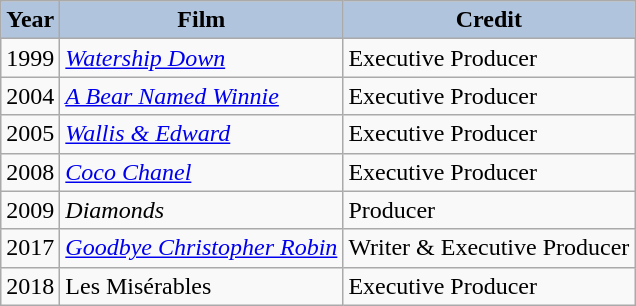<table class="wikitable">
<tr style="text-align:center;">
<th style="background:#B0C4DE;">Year</th>
<th style="background:#B0C4DE;">Film</th>
<th style="background:#B0C4DE;">Credit</th>
</tr>
<tr>
<td>1999</td>
<td><em><a href='#'>Watership Down</a></em></td>
<td>Executive Producer</td>
</tr>
<tr>
<td>2004</td>
<td><em><a href='#'>A Bear Named Winnie</a></em></td>
<td>Executive Producer</td>
</tr>
<tr>
<td>2005</td>
<td><em><a href='#'>Wallis & Edward</a></em></td>
<td>Executive Producer</td>
</tr>
<tr>
<td>2008</td>
<td><em><a href='#'>Coco Chanel</a></em></td>
<td>Executive Producer</td>
</tr>
<tr>
<td>2009</td>
<td><em>Diamonds</em></td>
<td>Producer</td>
</tr>
<tr>
<td>2017</td>
<td><em><a href='#'>Goodbye Christopher Robin</a></em></td>
<td>Writer & Executive Producer</td>
</tr>
<tr>
<td>2018</td>
<td>Les Misérables</td>
<td>Executive Producer</td>
</tr>
</table>
